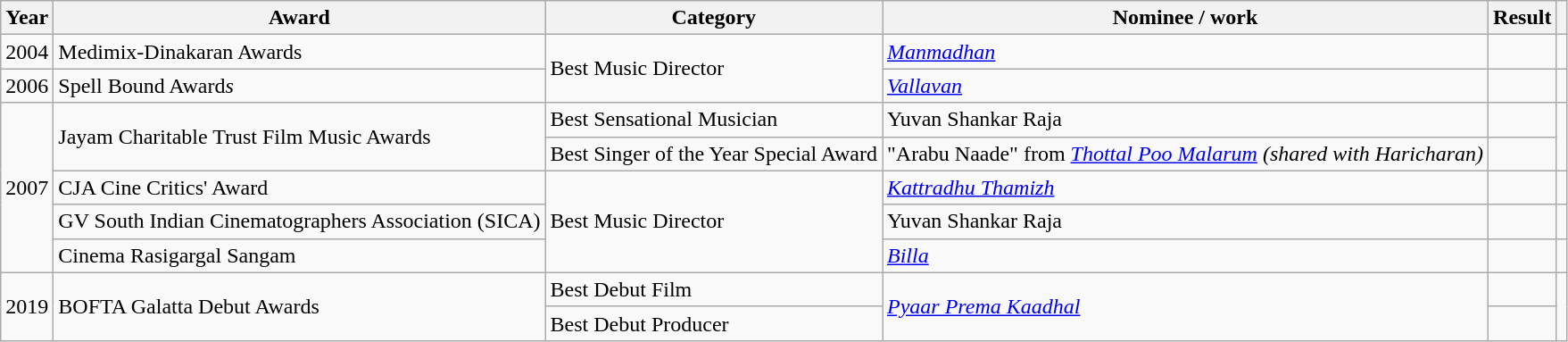<table class="wikitable">
<tr>
<th>Year</th>
<th>Award</th>
<th>Category</th>
<th>Nominee / work</th>
<th>Result</th>
<th></th>
</tr>
<tr>
<td>2004</td>
<td>Medimix-Dinakaran  Awards</td>
<td rowspan="2">Best Music Director</td>
<td><a href='#'><em>Manmadhan</em></a></td>
<td></td>
<td></td>
</tr>
<tr>
<td>2006</td>
<td>Spell Bound Award<em>s</em></td>
<td><em><a href='#'>Vallavan</a></em></td>
<td></td>
<td></td>
</tr>
<tr>
<td rowspan="5">2007</td>
<td rowspan="2">Jayam Charitable Trust Film Music Awards</td>
<td>Best Sensational Musician</td>
<td>Yuvan Shankar Raja</td>
<td></td>
<td rowspan="2"></td>
</tr>
<tr>
<td>Best Singer of the Year Special Award</td>
<td>"Arabu Naade" from <em><a href='#'>Thottal Poo Malarum</a> (shared with Haricharan)</em></td>
<td></td>
</tr>
<tr>
<td>CJA Cine Critics' Award</td>
<td rowspan="3">Best Music Director</td>
<td><em><a href='#'>Kattradhu Thamizh</a></em></td>
<td></td>
<td></td>
</tr>
<tr>
<td>GV South Indian Cinematographers Association (SICA)</td>
<td>Yuvan Shankar Raja</td>
<td></td>
<td></td>
</tr>
<tr>
<td>Cinema Rasigargal Sangam</td>
<td><a href='#'><em>Billa</em></a></td>
<td></td>
<td></td>
</tr>
<tr>
<td rowspan="2">2019</td>
<td rowspan="2">BOFTA Galatta Debut Awards</td>
<td>Best Debut Film</td>
<td rowspan="2"><em><a href='#'>Pyaar Prema Kaadhal</a></em></td>
<td></td>
<td rowspan="2"></td>
</tr>
<tr>
<td>Best Debut Producer</td>
<td></td>
</tr>
</table>
